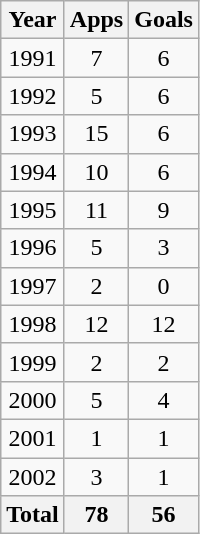<table class="wikitable sortable" style="text-align:center">
<tr>
<th scope="col">Year</th>
<th scope="col">Apps</th>
<th scope="col">Goals</th>
</tr>
<tr>
<td>1991</td>
<td>7</td>
<td>6</td>
</tr>
<tr>
<td>1992</td>
<td>5</td>
<td>6</td>
</tr>
<tr>
<td>1993</td>
<td>15</td>
<td>6</td>
</tr>
<tr>
<td>1994</td>
<td>10</td>
<td>6</td>
</tr>
<tr>
<td>1995</td>
<td>11</td>
<td>9</td>
</tr>
<tr>
<td>1996</td>
<td>5</td>
<td>3</td>
</tr>
<tr>
<td>1997</td>
<td>2</td>
<td>0</td>
</tr>
<tr>
<td>1998</td>
<td>12</td>
<td>12</td>
</tr>
<tr>
<td>1999</td>
<td>2</td>
<td>2</td>
</tr>
<tr>
<td>2000</td>
<td>5</td>
<td>4</td>
</tr>
<tr>
<td>2001</td>
<td>1</td>
<td>1</td>
</tr>
<tr>
<td>2002</td>
<td>3</td>
<td>1</td>
</tr>
<tr>
<th>Total</th>
<th>78</th>
<th>56</th>
</tr>
</table>
